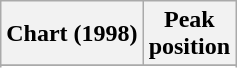<table class="wikitable sortable plainrowheaders" style="text-align:center">
<tr>
<th scope="col">Chart (1998)</th>
<th scope="col">Peak<br> position</th>
</tr>
<tr>
</tr>
<tr>
</tr>
</table>
